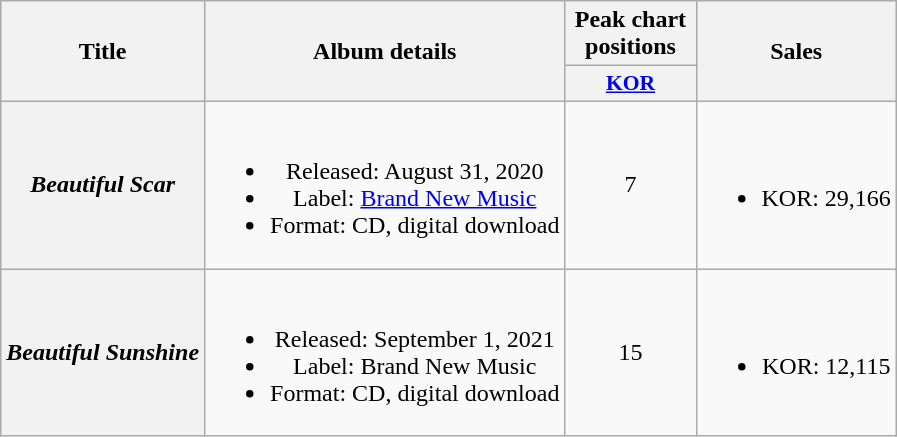<table class="wikitable plainrowheaders" style="text-align:center;">
<tr>
<th scope="col" rowspan="2">Title</th>
<th scope="col" rowspan="2">Album details</th>
<th scope="col" colspan="1" style="width:5em;">Peak chart positions</th>
<th scope="col" rowspan="2">Sales</th>
</tr>
<tr>
<th scope="col" style="width:2.8em;font-size:90%;"><a href='#'>KOR</a><br></th>
</tr>
<tr>
<th scope="row"><em>Beautiful Scar</em></th>
<td><br><ul><li>Released: August 31, 2020</li><li>Label: <a href='#'>Brand New Music</a></li><li>Format: CD, digital download</li></ul></td>
<td>7</td>
<td><br><ul><li>KOR: 29,166</li></ul></td>
</tr>
<tr>
<th scope="row"><em>Beautiful Sunshine</em></th>
<td><br><ul><li>Released: September 1, 2021</li><li>Label: Brand New Music</li><li>Format: CD, digital download</li></ul></td>
<td>15</td>
<td><br><ul><li>KOR: 12,115</li></ul></td>
</tr>
</table>
